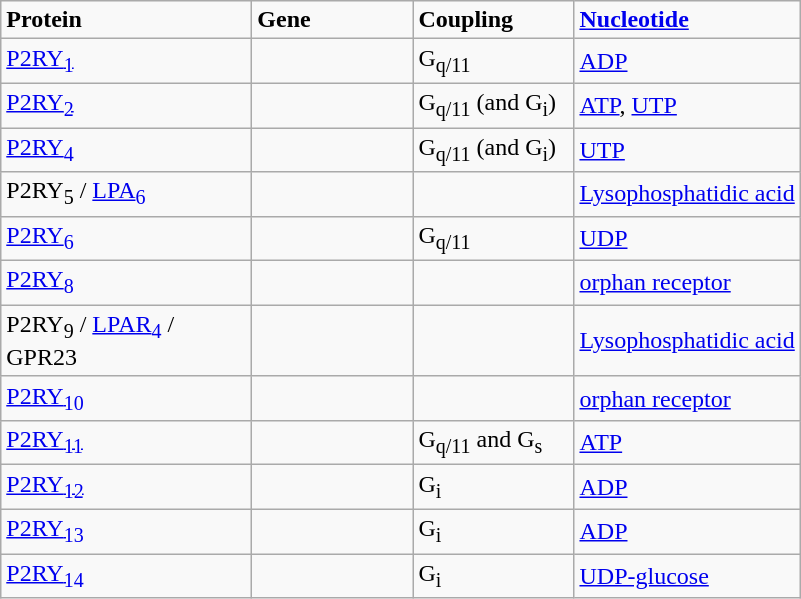<table class="wikitable">
<tr>
<td width="160pt"><strong>Protein</strong></td>
<td width="100pt"><strong>Gene</strong></td>
<td width="100pt"><strong>Coupling</strong></td>
<td><strong><a href='#'>Nucleotide</a></strong></td>
</tr>
<tr>
<td><a href='#'>P2RY<sub>1</sub></a></td>
<td></td>
<td>G<sub>q/11</sub></td>
<td><a href='#'>ADP</a></td>
</tr>
<tr>
<td><a href='#'>P2RY<sub>2</sub></a></td>
<td></td>
<td>G<sub>q/11</sub> (and G<sub>i</sub>)</td>
<td><a href='#'>ATP</a>, <a href='#'>UTP</a></td>
</tr>
<tr>
<td><a href='#'>P2RY<sub>4</sub></a></td>
<td></td>
<td>G<sub>q/11</sub> (and G<sub>i</sub>)</td>
<td><a href='#'>UTP</a></td>
</tr>
<tr>
<td>P2RY<sub>5</sub> / <a href='#'>LPA<sub>6</sub></a></td>
<td></td>
<td></td>
<td><a href='#'>Lysophosphatidic acid</a></td>
</tr>
<tr>
<td><a href='#'>P2RY<sub>6</sub></a></td>
<td></td>
<td>G<sub>q/11</sub></td>
<td><a href='#'>UDP</a></td>
</tr>
<tr>
<td><a href='#'>P2RY<sub>8</sub></a></td>
<td></td>
<td></td>
<td><a href='#'>orphan receptor</a></td>
</tr>
<tr>
<td>P2RY<sub>9</sub> /  <a href='#'>LPAR<sub>4</sub></a> / GPR23</td>
<td></td>
<td></td>
<td><a href='#'>Lysophosphatidic acid</a></td>
</tr>
<tr>
<td><a href='#'>P2RY<sub>10</sub></a></td>
<td></td>
<td></td>
<td><a href='#'>orphan receptor</a></td>
</tr>
<tr>
<td><a href='#'>P2RY<sub>11</sub></a></td>
<td></td>
<td>G<sub>q/11</sub> and G<sub>s</sub></td>
<td><a href='#'>ATP</a></td>
</tr>
<tr>
<td><a href='#'>P2RY<sub>12</sub></a></td>
<td></td>
<td>G<sub>i</sub></td>
<td><a href='#'>ADP</a></td>
</tr>
<tr>
<td><a href='#'>P2RY<sub>13</sub></a></td>
<td></td>
<td>G<sub>i</sub></td>
<td><a href='#'>ADP</a></td>
</tr>
<tr>
<td><a href='#'>P2RY<sub>14</sub></a></td>
<td></td>
<td>G<sub>i</sub></td>
<td><a href='#'>UDP-glucose</a></td>
</tr>
</table>
